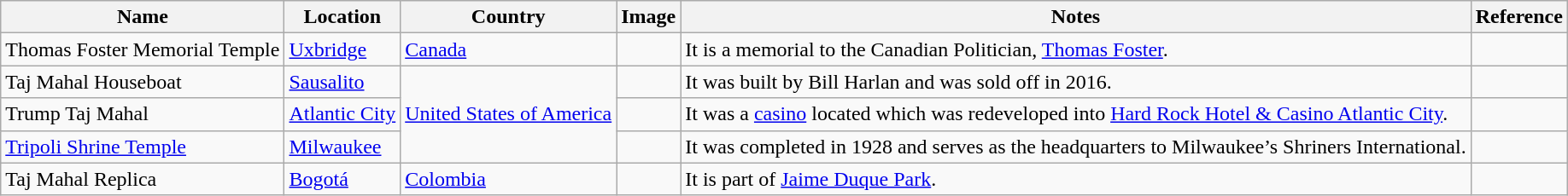<table class="wikitable sortable">
<tr>
<th>Name</th>
<th>Location</th>
<th>Country</th>
<th>Image</th>
<th>Notes</th>
<th>Reference</th>
</tr>
<tr>
<td>Thomas Foster Memorial Temple</td>
<td><a href='#'>Uxbridge</a></td>
<td><a href='#'>Canada</a></td>
<td></td>
<td>It is a memorial to the Canadian Politician, <a href='#'>Thomas Foster</a>.</td>
<td></td>
</tr>
<tr>
<td>Taj Mahal Houseboat</td>
<td><a href='#'>Sausalito</a></td>
<td rowspan="3"><a href='#'>United States of America</a></td>
<td></td>
<td>It was built by Bill Harlan and was sold off in 2016.</td>
<td></td>
</tr>
<tr>
<td>Trump Taj Mahal</td>
<td><a href='#'>Atlantic City</a></td>
<td></td>
<td>It was a <a href='#'>casino</a> located which was redeveloped into <a href='#'>Hard Rock Hotel & Casino Atlantic City</a>.</td>
<td></td>
</tr>
<tr>
<td><a href='#'>Tripoli Shrine Temple</a></td>
<td><a href='#'>Milwaukee</a></td>
<td></td>
<td>It was completed in 1928 and serves as the headquarters to Milwaukee’s Shriners International.</td>
<td></td>
</tr>
<tr>
<td>Taj Mahal Replica</td>
<td><a href='#'>Bogotá</a></td>
<td><a href='#'>Colombia</a></td>
<td></td>
<td>It is part of <a href='#'>Jaime Duque Park</a>.</td>
<td></td>
</tr>
</table>
